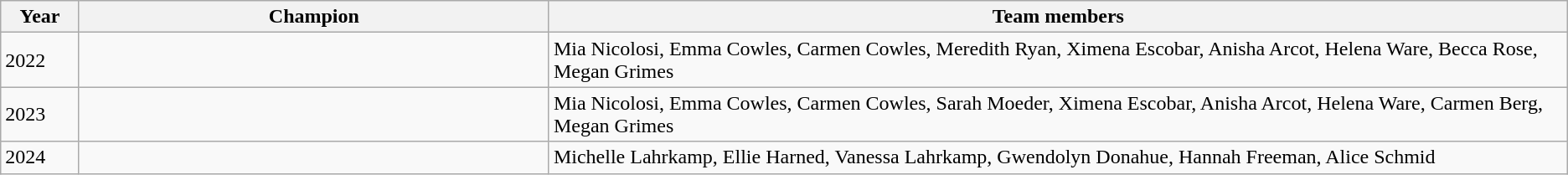<table class="wikitable">
<tr>
<th style="width:5%;">Year</th>
<th style="width:30%;">Champion</th>
<th style="width:65%;">Team members</th>
</tr>
<tr>
<td>2022</td>
<td></td>
<td>Mia Nicolosi, Emma Cowles, Carmen Cowles, Meredith Ryan, Ximena Escobar, Anisha Arcot, Helena Ware, Becca Rose, Megan Grimes</td>
</tr>
<tr>
<td>2023</td>
<td></td>
<td>Mia Nicolosi, Emma Cowles, Carmen Cowles, Sarah Moeder, Ximena Escobar, Anisha Arcot, Helena Ware, Carmen Berg, Megan Grimes</td>
</tr>
<tr>
<td>2024</td>
<td></td>
<td>Michelle Lahrkamp, Ellie Harned, Vanessa Lahrkamp, Gwendolyn Donahue, Hannah Freeman, Alice Schmid</td>
</tr>
</table>
